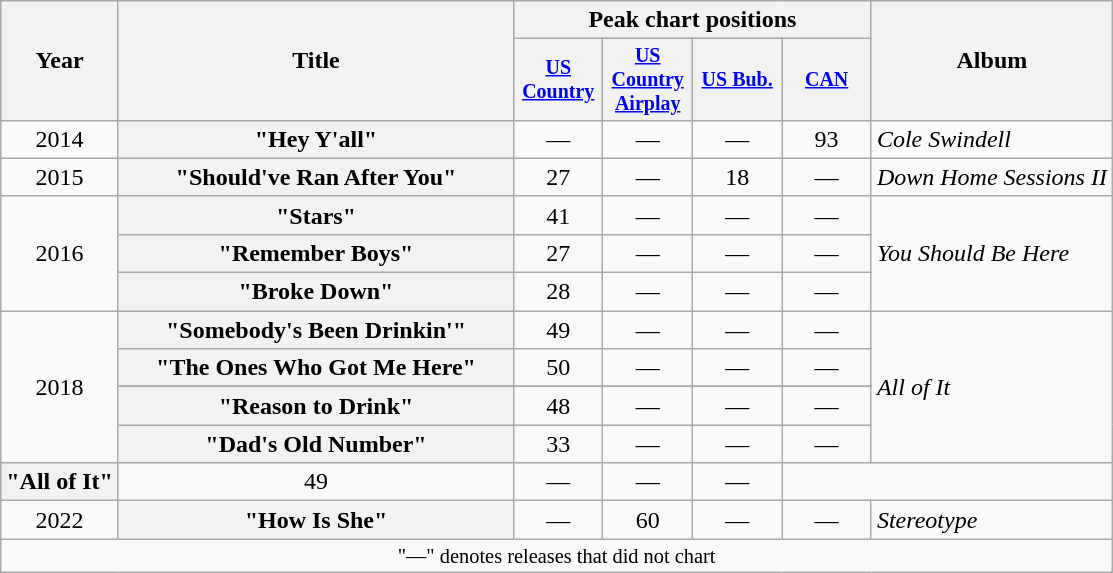<table class="wikitable plainrowheaders" style="text-align:center;">
<tr>
<th rowspan="2">Year</th>
<th rowspan="2" style="width:16em;">Title</th>
<th colspan="4">Peak chart positions</th>
<th rowspan="2">Album</th>
</tr>
<tr style="font-size:smaller;">
<th style="width:4em;"><a href='#'>US Country</a><br></th>
<th style="width:4em;"><a href='#'>US Country Airplay</a><br></th>
<th style="width:4em;"><a href='#'>US Bub.</a><br></th>
<th style="width:4em;"><a href='#'>CAN</a><br></th>
</tr>
<tr>
<td>2014</td>
<th scope="row">"Hey Y'all"</th>
<td>—</td>
<td>—</td>
<td>—</td>
<td>93</td>
<td align="left"><em>Cole Swindell</em></td>
</tr>
<tr>
<td>2015</td>
<th scope="row">"Should've Ran After You"</th>
<td>27</td>
<td>—</td>
<td>18</td>
<td>—</td>
<td align="left"><em>Down Home Sessions II</em></td>
</tr>
<tr>
<td rowspan="3">2016</td>
<th scope="row">"Stars"</th>
<td>41</td>
<td>—</td>
<td>—</td>
<td>—</td>
<td align="left" rowspan="3"><em>You Should Be Here</em></td>
</tr>
<tr>
<th scope="row">"Remember Boys"</th>
<td>27</td>
<td>—</td>
<td>—</td>
<td>—</td>
</tr>
<tr>
<th scope="row">"Broke Down"</th>
<td>28</td>
<td>—</td>
<td>—</td>
<td>—</td>
</tr>
<tr>
<td rowspan="5">2018</td>
<th scope="row">"Somebody's Been Drinkin'"</th>
<td>49</td>
<td>—</td>
<td>—</td>
<td>—</td>
<td align="left" rowspan="5"><em>All of It</em></td>
</tr>
<tr>
<th scope="row">"The Ones Who Got Me Here"</th>
<td>50</td>
<td>—</td>
<td>—</td>
<td>—</td>
</tr>
<tr>
</tr>
<tr>
<th scope="row">"Reason to Drink"</th>
<td>48</td>
<td>—</td>
<td>—</td>
<td>—</td>
</tr>
<tr>
<th scope="row">"Dad's Old Number"</th>
<td>33</td>
<td>—</td>
<td>—</td>
<td>—</td>
</tr>
<tr>
<th scope="row">"All of It"</th>
<td>49</td>
<td>—</td>
<td>—</td>
<td>—</td>
</tr>
<tr>
<td>2022</td>
<th scope="row">"How Is She"</th>
<td>—</td>
<td>60</td>
<td>—</td>
<td>—</td>
<td align="left"><em>Stereotype</em></td>
</tr>
<tr>
<td colspan="7" style="font-size:85%">"—" denotes releases that did not chart</td>
</tr>
</table>
